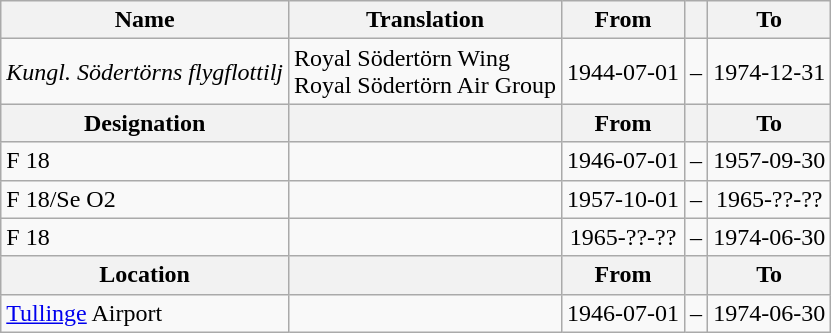<table class="wikitable">
<tr>
<th style="font-weight:bold;">Name</th>
<th style="font-weight:bold;">Translation</th>
<th style="text-align: center; font-weight:bold;">From</th>
<th></th>
<th style="text-align: center; font-weight:bold;">To</th>
</tr>
<tr>
<td style="font-style:italic;">Kungl. Södertörns flygflottilj</td>
<td>Royal Södertörn Wing<br>Royal Södertörn Air Group</td>
<td>1944-07-01</td>
<td>–</td>
<td>1974-12-31</td>
</tr>
<tr>
<th style="font-weight:bold;">Designation</th>
<th style="font-weight:bold;"></th>
<th style="text-align: center; font-weight:bold;">From</th>
<th></th>
<th style="text-align: center; font-weight:bold;">To</th>
</tr>
<tr>
<td>F 18</td>
<td></td>
<td style="text-align: center;">1946-07-01</td>
<td style="text-align: center;">–</td>
<td style="text-align: center;">1957-09-30</td>
</tr>
<tr>
<td>F 18/Se O2</td>
<td></td>
<td style="text-align: center;">1957-10-01</td>
<td style="text-align: center;">–</td>
<td style="text-align: center;">1965-??-??</td>
</tr>
<tr>
<td>F 18</td>
<td></td>
<td style="text-align: center;">1965-??-??</td>
<td style="text-align: center;">–</td>
<td style="text-align: center;">1974-06-30</td>
</tr>
<tr>
<th style="font-weight:bold;">Location</th>
<th style="font-weight:bold;"></th>
<th style="text-align: center; font-weight:bold;">From</th>
<th></th>
<th style="text-align: center; font-weight:bold;">To</th>
</tr>
<tr>
<td><a href='#'>Tullinge</a> Airport</td>
<td></td>
<td style="text-align: center;">1946-07-01</td>
<td style="text-align: center;">–</td>
<td style="text-align: center;">1974-06-30</td>
</tr>
</table>
